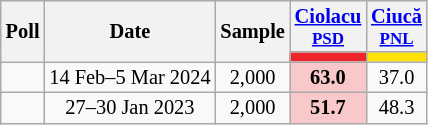<table class="wikitable sortable" style="text-align:center;font-size:85%;line-height:14px;">
<tr>
<th rowspan="2">Poll</th>
<th rowspan="2">Date</th>
<th rowspan="2" style="width:35px;">Sample</th>
<th class="unsortable" style="width:20px;"><a href='#'>Ciolacu</a><br><small><a href='#'>PSD</a></small></th>
<th class="unsortable" style="width:20px;"><a href='#'>Ciucă</a><br><small><a href='#'>PNL</a></small></th>
</tr>
<tr>
<th style="background:#ED262B; "></th>
<th style="background:#ffe101; "></th>
</tr>
<tr>
<td></td>
<td>14 Feb–5 Mar 2024</td>
<td>2,000</td>
<td style="background:#f9c8ca"><strong>63.0</strong></td>
<td>37.0</td>
</tr>
<tr>
<td></td>
<td>27–30 Jan 2023</td>
<td>2,000</td>
<td style="background:#f9c8ca"><strong>51.7</strong></td>
<td>48.3</td>
</tr>
</table>
